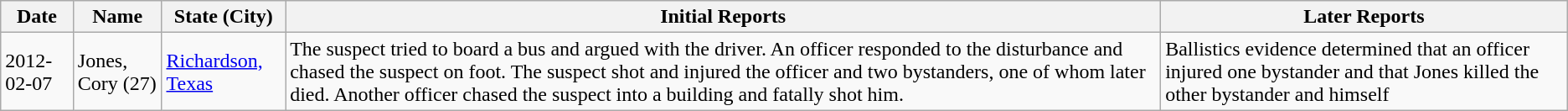<table class="wikitable sortable" border="1">
<tr>
<th>Date</th>
<th>Name</th>
<th>State (City)</th>
<th>Initial Reports</th>
<th>Later Reports</th>
</tr>
<tr>
<td>2012-02-07</td>
<td>Jones, Cory (27)</td>
<td><a href='#'>Richardson, Texas</a></td>
<td>The suspect tried to board a bus and argued with the driver.  An officer responded to the disturbance and chased the suspect on foot.  The suspect shot and injured the officer and two bystanders, one of whom later died.  Another officer chased the suspect into a building and fatally shot him.</td>
<td>Ballistics evidence determined that an officer injured one bystander and that Jones killed the other bystander and himself</td>
</tr>
</table>
